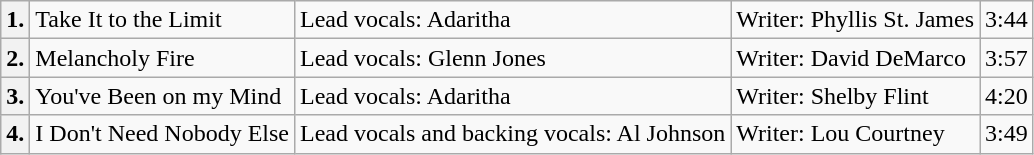<table class="wikitable">
<tr>
<th>1.</th>
<td>Take It to the Limit</td>
<td>Lead vocals: Adaritha</td>
<td>Writer: Phyllis St. James</td>
<td>3:44</td>
</tr>
<tr>
<th>2.</th>
<td>Melancholy Fire</td>
<td>Lead vocals: Glenn Jones</td>
<td>Writer: David DeMarco</td>
<td>3:57</td>
</tr>
<tr>
<th>3.</th>
<td>You've Been on my Mind</td>
<td>Lead vocals: Adaritha</td>
<td>Writer: Shelby Flint</td>
<td>4:20</td>
</tr>
<tr>
<th>4.</th>
<td>I Don't Need Nobody Else</td>
<td>Lead vocals and backing vocals: Al Johnson</td>
<td>Writer: Lou Courtney</td>
<td>3:49</td>
</tr>
</table>
